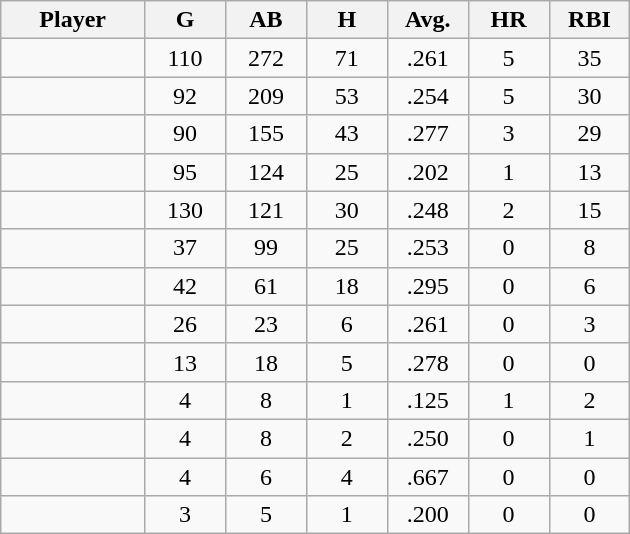<table class="wikitable sortable">
<tr>
<th bgcolor="#DDDDFF" width="16%">Player</th>
<th bgcolor="#DDDDFF" width="9%">G</th>
<th bgcolor="#DDDDFF" width="9%">AB</th>
<th bgcolor="#DDDDFF" width="9%">H</th>
<th bgcolor="#DDDDFF" width="9%">Avg.</th>
<th bgcolor="#DDDDFF" width="9%">HR</th>
<th bgcolor="#DDDDFF" width="9%">RBI</th>
</tr>
<tr align="center">
<td></td>
<td>110</td>
<td>272</td>
<td>71</td>
<td>.261</td>
<td>5</td>
<td>35</td>
</tr>
<tr align="center">
<td></td>
<td>92</td>
<td>209</td>
<td>53</td>
<td>.254</td>
<td>5</td>
<td>30</td>
</tr>
<tr align="center">
<td></td>
<td>90</td>
<td>155</td>
<td>43</td>
<td>.277</td>
<td>3</td>
<td>29</td>
</tr>
<tr align="center">
<td></td>
<td>95</td>
<td>124</td>
<td>25</td>
<td>.202</td>
<td>1</td>
<td>13</td>
</tr>
<tr align="center">
<td></td>
<td>130</td>
<td>121</td>
<td>30</td>
<td>.248</td>
<td>2</td>
<td>15</td>
</tr>
<tr align="center">
<td></td>
<td>37</td>
<td>99</td>
<td>25</td>
<td>.253</td>
<td>0</td>
<td>8</td>
</tr>
<tr align="center">
<td></td>
<td>42</td>
<td>61</td>
<td>18</td>
<td>.295</td>
<td>0</td>
<td>6</td>
</tr>
<tr align="center">
<td></td>
<td>26</td>
<td>23</td>
<td>6</td>
<td>.261</td>
<td>0</td>
<td>3</td>
</tr>
<tr align="center">
<td></td>
<td>13</td>
<td>18</td>
<td>5</td>
<td>.278</td>
<td>0</td>
<td>0</td>
</tr>
<tr align="center">
<td></td>
<td>4</td>
<td>8</td>
<td>1</td>
<td>.125</td>
<td>1</td>
<td>2</td>
</tr>
<tr align="center">
<td></td>
<td>4</td>
<td>8</td>
<td>2</td>
<td>.250</td>
<td>0</td>
<td>1</td>
</tr>
<tr align="center">
<td></td>
<td>4</td>
<td>6</td>
<td>4</td>
<td>.667</td>
<td>0</td>
<td>0</td>
</tr>
<tr align=center>
<td></td>
<td>3</td>
<td>5</td>
<td>1</td>
<td>.200</td>
<td>0</td>
<td>0</td>
</tr>
</table>
